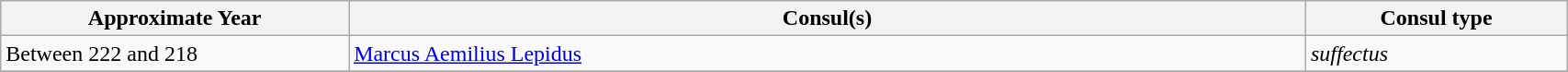<table class="wikitable"  width="90%">
<tr bgcolor="#FFDEAD">
<th width="20%">Approximate Year</th>
<th width="55%">Consul(s)</th>
<th width="15%">Consul type</th>
</tr>
<tr>
<td>Between 222 and 218</td>
<td><a href='#'>Marcus Aemilius Lepidus</a></td>
<td><em>suffectus</em></td>
</tr>
<tr>
</tr>
</table>
